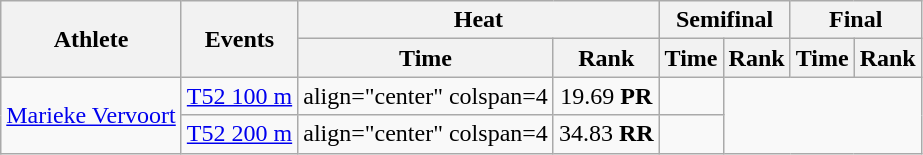<table class=wikitable>
<tr>
<th rowspan="2">Athlete</th>
<th rowspan="2">Events</th>
<th colspan="2">Heat</th>
<th colspan="2">Semifinal</th>
<th colspan="2">Final</th>
</tr>
<tr>
<th>Time</th>
<th>Rank</th>
<th>Time</th>
<th>Rank</th>
<th>Time</th>
<th>Rank</th>
</tr>
<tr>
<td rowspan=2><a href='#'>Marieke Vervoort</a></td>
<td><a href='#'>T52 100 m</a></td>
<td>align="center" colspan=4 </td>
<td align="center">19.69 <strong>PR</strong></td>
<td align="center"></td>
</tr>
<tr>
<td><a href='#'>T52 200 m</a></td>
<td>align="center" colspan=4 </td>
<td align="center">34.83 <strong>RR</strong></td>
<td align="center"></td>
</tr>
</table>
